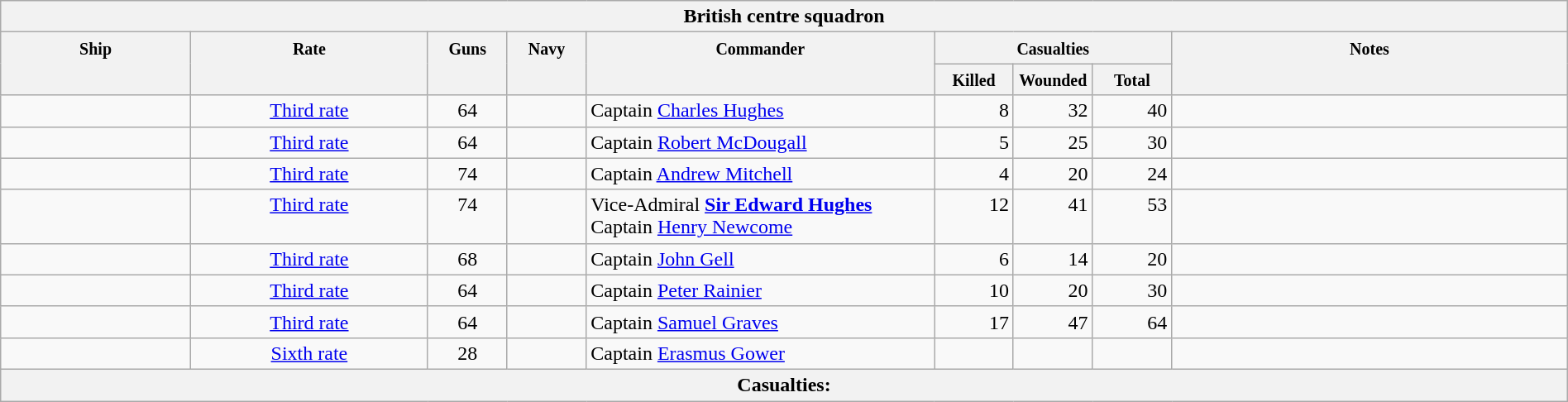<table class="wikitable" border="1" style="width:100%;">
<tr style="vertical-align:top;">
<th colspan="11" bgcolor="white">British centre squadron</th>
</tr>
<tr valign="top"|- style="vertical-align:top;">
<th width=12%; align= center rowspan=2><small> Ship </small></th>
<th width=15%; align= center rowspan=2><small> Rate </small></th>
<th width=5%; align= center rowspan=2><small> Guns </small></th>
<th width=5%; align= center rowspan=2><small> Navy </small></th>
<th width=22%; align= center rowspan=2><small> Commander </small></th>
<th width=15%; align= center colspan=3><small>Casualties</small></th>
<th width=25%; align= center rowspan=2><small>Notes</small></th>
</tr>
<tr style="vertical-align:top;">
<th width=5%; align= center><small> Killed </small></th>
<th width=5%; align= center><small> Wounded </small></th>
<th width=5%; align= center><small> Total</small></th>
</tr>
<tr style="vertical-align:top;">
<td align= left></td>
<td align= center><a href='#'>Third rate</a></td>
<td align= center>64</td>
<td align= center></td>
<td align= left>Captain <a href='#'>Charles Hughes</a></td>
<td align= right>8</td>
<td align= right>32</td>
<td align= right>40</td>
<td align= left></td>
</tr>
<tr style="vertical-align:top;">
<td align= left></td>
<td align= center><a href='#'>Third rate</a></td>
<td align= center>64</td>
<td align= center></td>
<td align= left>Captain <a href='#'>Robert McDougall</a></td>
<td align= right>5</td>
<td align= right>25</td>
<td align= right>30</td>
<td align= left></td>
</tr>
<tr style="vertical-align:top;">
<td align= left></td>
<td align= center><a href='#'>Third rate</a></td>
<td align= center>74</td>
<td align= center></td>
<td align= left>Captain <a href='#'>Andrew Mitchell</a></td>
<td align= right>4</td>
<td align= right>20</td>
<td align= right>24</td>
<td align= left></td>
</tr>
<tr style="vertical-align:top;">
<td align= left></td>
<td align= center><a href='#'>Third rate</a></td>
<td align= center>74</td>
<td align= center></td>
<td align= left>Vice-Admiral <strong><a href='#'>Sir Edward Hughes</a></strong> <br>Captain <a href='#'>Henry Newcome</a></td>
<td align= right>12</td>
<td align= right>41</td>
<td align= right>53</td>
<td align= left></td>
</tr>
<tr style="vertical-align:top;">
<td align= left></td>
<td align= center><a href='#'>Third rate</a></td>
<td align= center>68</td>
<td align= center></td>
<td align= left>Captain <a href='#'>John Gell</a></td>
<td align= right>6</td>
<td align= right>14</td>
<td align= right>20</td>
<td align= left></td>
</tr>
<tr style="vertical-align:top;">
<td align= left></td>
<td align= center><a href='#'>Third rate</a></td>
<td align= center>64</td>
<td align= center></td>
<td align= left>Captain <a href='#'>Peter Rainier</a></td>
<td align= right>10</td>
<td align= right>20</td>
<td align= right>30</td>
<td align= left></td>
</tr>
<tr style="vertical-align:top;">
<td align= left></td>
<td align= center><a href='#'>Third rate</a></td>
<td align= center>64</td>
<td align= center></td>
<td align= left>Captain <a href='#'>Samuel Graves</a></td>
<td align= right>17</td>
<td align= right>47</td>
<td align= right>64</td>
<td align= left></td>
</tr>
<tr style="vertical-align:top;">
<td align= left></td>
<td align= center><a href='#'>Sixth rate</a></td>
<td align= center>28</td>
<td align= center></td>
<td align= left>Captain <a href='#'>Erasmus Gower</a></td>
<td align= right></td>
<td align= right></td>
<td align= right></td>
<td align= left></td>
</tr>
<tr style="vertical-align:top;">
<th colspan="11" bgcolor="white">Casualties:</th>
</tr>
</table>
